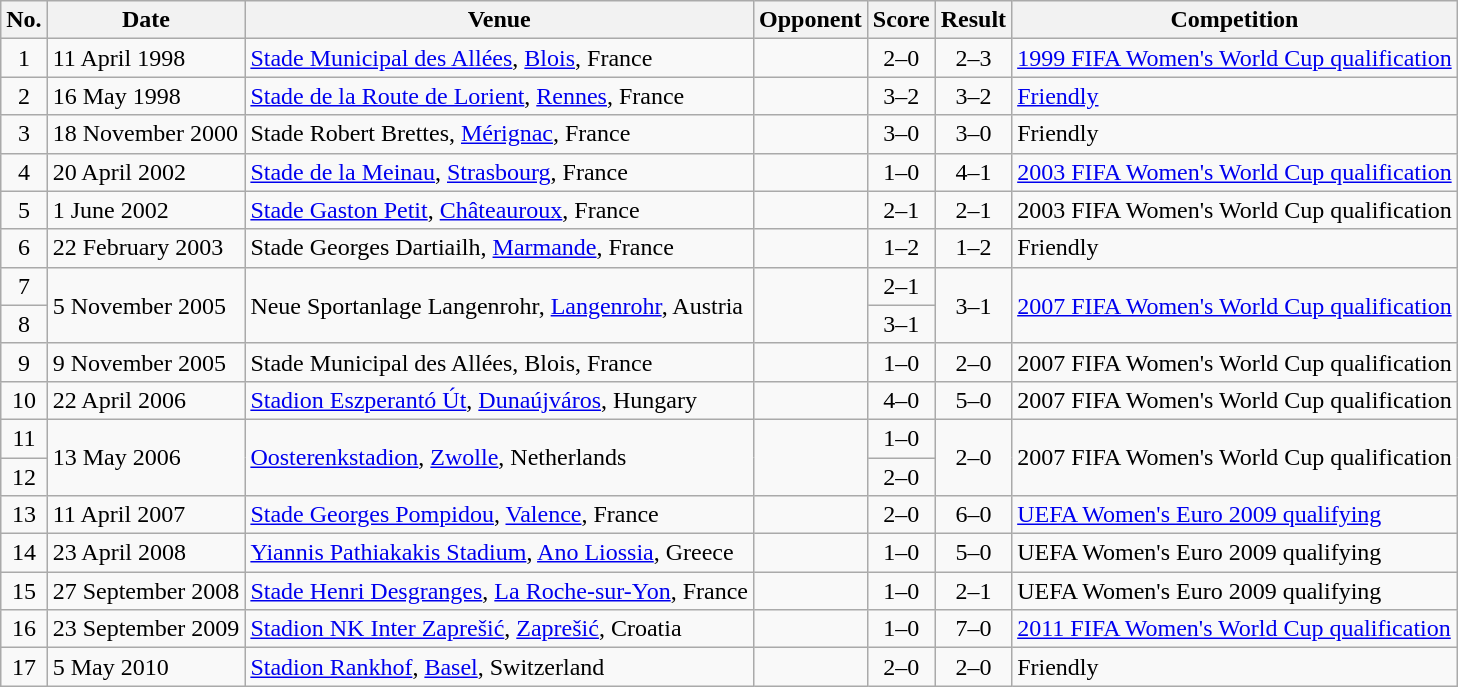<table class="wikitable sortable">
<tr>
<th scope="col">No.</th>
<th scope="col">Date</th>
<th scope="col">Venue</th>
<th scope="col">Opponent</th>
<th scope="col">Score</th>
<th scope="col">Result</th>
<th scope="col">Competition</th>
</tr>
<tr>
<td align="center">1</td>
<td>11 April 1998</td>
<td><a href='#'>Stade Municipal des Allées</a>, <a href='#'>Blois</a>, France</td>
<td></td>
<td align="center">2–0</td>
<td align="center">2–3</td>
<td><a href='#'>1999 FIFA Women's World Cup qualification</a></td>
</tr>
<tr>
<td align="center">2</td>
<td>16 May 1998</td>
<td><a href='#'>Stade de la Route de Lorient</a>, <a href='#'>Rennes</a>, France</td>
<td></td>
<td align="center">3–2</td>
<td align="center">3–2</td>
<td><a href='#'>Friendly</a></td>
</tr>
<tr>
<td align="center">3</td>
<td>18 November 2000</td>
<td>Stade Robert Brettes, <a href='#'>Mérignac</a>, France</td>
<td></td>
<td align="center">3–0</td>
<td align="center">3–0</td>
<td>Friendly</td>
</tr>
<tr>
<td align="center">4</td>
<td>20 April 2002</td>
<td><a href='#'>Stade de la Meinau</a>, <a href='#'>Strasbourg</a>, France</td>
<td></td>
<td align="center">1–0</td>
<td align="center">4–1</td>
<td><a href='#'>2003 FIFA Women's World Cup qualification</a></td>
</tr>
<tr>
<td align="center">5</td>
<td>1 June 2002</td>
<td><a href='#'>Stade Gaston Petit</a>, <a href='#'>Châteauroux</a>, France</td>
<td></td>
<td align="center">2–1</td>
<td align="center">2–1</td>
<td>2003 FIFA Women's World Cup qualification</td>
</tr>
<tr>
<td align="center">6</td>
<td>22 February 2003</td>
<td>Stade Georges Dartiailh, <a href='#'>Marmande</a>, France</td>
<td></td>
<td align="center">1–2</td>
<td align="center">1–2</td>
<td>Friendly</td>
</tr>
<tr>
<td align="center">7</td>
<td rowspan="2">5 November 2005</td>
<td rowspan="2">Neue Sportanlage Langenrohr, <a href='#'>Langenrohr</a>, Austria</td>
<td rowspan="2"></td>
<td align="center">2–1</td>
<td align="center" rowspan="2">3–1</td>
<td rowspan="2"><a href='#'>2007 FIFA Women's World Cup qualification</a></td>
</tr>
<tr>
<td align="center">8</td>
<td align="center">3–1</td>
</tr>
<tr>
<td align="center">9</td>
<td>9 November 2005</td>
<td>Stade Municipal des Allées, Blois, France</td>
<td></td>
<td align="center">1–0</td>
<td align="center">2–0</td>
<td>2007 FIFA Women's World Cup qualification</td>
</tr>
<tr>
<td align="center">10</td>
<td>22 April 2006</td>
<td><a href='#'>Stadion Eszperantó Út</a>, <a href='#'>Dunaújváros</a>, Hungary</td>
<td></td>
<td align="center">4–0</td>
<td align="center">5–0</td>
<td>2007 FIFA Women's World Cup qualification</td>
</tr>
<tr>
<td align="center">11</td>
<td rowspan="2">13 May 2006</td>
<td rowspan="2"><a href='#'>Oosterenkstadion</a>, <a href='#'>Zwolle</a>, Netherlands</td>
<td rowspan="2"></td>
<td align="center">1–0</td>
<td align="center" rowspan="2">2–0</td>
<td rowspan="2">2007 FIFA Women's World Cup qualification</td>
</tr>
<tr>
<td align="center">12</td>
<td align="center">2–0</td>
</tr>
<tr>
<td align="center">13</td>
<td>11 April 2007</td>
<td><a href='#'>Stade Georges Pompidou</a>, <a href='#'>Valence</a>, France</td>
<td></td>
<td align="center">2–0</td>
<td align="center">6–0</td>
<td><a href='#'>UEFA Women's Euro 2009 qualifying</a></td>
</tr>
<tr>
<td align="center">14</td>
<td>23 April 2008</td>
<td><a href='#'>Yiannis Pathiakakis Stadium</a>, <a href='#'>Ano Liossia</a>, Greece</td>
<td></td>
<td align="center">1–0</td>
<td align="center">5–0</td>
<td>UEFA Women's Euro 2009 qualifying</td>
</tr>
<tr>
<td align="center">15</td>
<td>27 September 2008</td>
<td><a href='#'>Stade Henri Desgranges</a>, <a href='#'>La Roche-sur-Yon</a>, France</td>
<td></td>
<td align="center">1–0</td>
<td align="center">2–1</td>
<td>UEFA Women's Euro 2009 qualifying</td>
</tr>
<tr>
<td align="center">16</td>
<td>23 September 2009</td>
<td><a href='#'>Stadion NK Inter Zaprešić</a>, <a href='#'>Zaprešić</a>, Croatia</td>
<td></td>
<td align="center">1–0</td>
<td align="center">7–0</td>
<td><a href='#'>2011 FIFA Women's World Cup qualification</a></td>
</tr>
<tr>
<td align="center">17</td>
<td>5 May 2010</td>
<td><a href='#'>Stadion Rankhof</a>, <a href='#'>Basel</a>, Switzerland</td>
<td></td>
<td align="center">2–0</td>
<td align="center">2–0</td>
<td>Friendly</td>
</tr>
</table>
